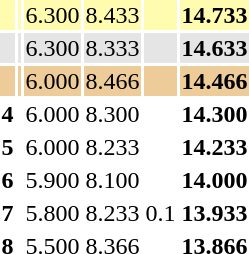<table>
<tr style="background:#fffcaf;">
<th scope=row style="text-align:center"></th>
<td style="text-align:left;"></td>
<td>6.300</td>
<td>8.433</td>
<td></td>
<td><strong>14.733</strong></td>
</tr>
<tr style="background:#e5e5e5;">
<th scope=row style="text-align:center"></th>
<td style="text-align:left;"></td>
<td>6.300</td>
<td>8.333</td>
<td></td>
<td><strong>14.633</strong></td>
</tr>
<tr style="background:#ec9;">
<th scope=row style="text-align:center"></th>
<td style="text-align:left;"></td>
<td>6.000</td>
<td>8.466</td>
<td></td>
<td><strong>14.466</strong></td>
</tr>
<tr>
<th scope=row style="text-align:center">4</th>
<td style="text-align:left;"></td>
<td>6.000</td>
<td>8.300</td>
<td></td>
<td><strong>14.300</strong></td>
</tr>
<tr>
<th scope=row style="text-align:center">5</th>
<td style="text-align:left;"></td>
<td>6.000</td>
<td>8.233</td>
<td></td>
<td><strong>14.233</strong></td>
</tr>
<tr>
<th scope=row style="text-align:center">6</th>
<td style="text-align:left;"></td>
<td>5.900</td>
<td>8.100</td>
<td></td>
<td><strong>14.000</strong></td>
</tr>
<tr>
<th scope=row style="text-align:center">7</th>
<td style="text-align:left;"></td>
<td>5.800</td>
<td>8.233</td>
<td>0.1</td>
<td><strong>13.933</strong></td>
</tr>
<tr>
<th scope=row style="text-align:center">8</th>
<td style="text-align:left;"></td>
<td>5.500</td>
<td>8.366</td>
<td></td>
<td><strong>13.866</strong></td>
</tr>
</table>
